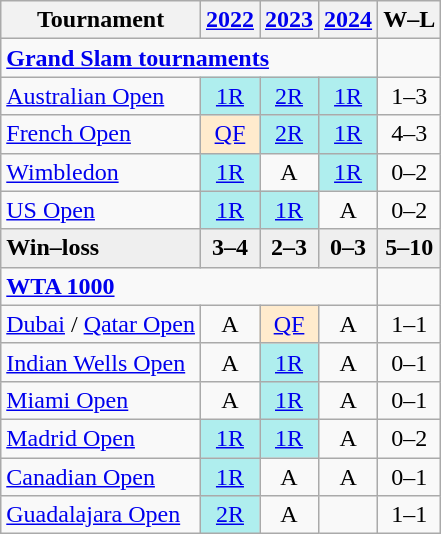<table class="wikitable" style="text-align:center">
<tr>
<th>Tournament</th>
<th><a href='#'>2022</a></th>
<th><a href='#'>2023</a></th>
<th><a href='#'>2024</a></th>
<th>W–L</th>
</tr>
<tr>
<td colspan="4" align="left"><strong><a href='#'>Grand Slam tournaments</a></strong></td>
</tr>
<tr>
<td align="left"><a href='#'>Australian Open</a></td>
<td bgcolor="afeeee"><a href='#'>1R</a></td>
<td bgcolor="afeeee"><a href='#'>2R</a></td>
<td bgcolor="afeeee"><a href='#'>1R</a></td>
<td>1–3</td>
</tr>
<tr>
<td align="left"><a href='#'>French Open</a></td>
<td bgcolor="ffebcd"><a href='#'>QF</a></td>
<td bgcolor=afeeee><a href='#'>2R</a></td>
<td bgcolor=afeeee><a href='#'>1R</a></td>
<td>4–3</td>
</tr>
<tr>
<td align="left"><a href='#'>Wimbledon</a></td>
<td bgcolor=afeeee><a href='#'>1R</a></td>
<td>A</td>
<td bgcolor=afeeee><a href='#'>1R</a></td>
<td>0–2</td>
</tr>
<tr>
<td align="left"><a href='#'>US Open</a></td>
<td bgcolor=afeeee><a href='#'>1R</a></td>
<td bgcolor=afeeee><a href='#'>1R</a></td>
<td>A</td>
<td>0–2</td>
</tr>
<tr style="background:#efefef;font-weight:bold">
<td align="left">Win–loss</td>
<td>3–4</td>
<td>2–3</td>
<td>0–3</td>
<td>5–10</td>
</tr>
<tr>
<td colspan="4" align="left"><strong><a href='#'>WTA 1000</a></strong></td>
</tr>
<tr>
<td align="left"><a href='#'>Dubai</a> / <a href='#'>Qatar Open</a></td>
<td>A</td>
<td style="background:#ffebcd"><a href='#'>QF</a></td>
<td>A</td>
<td>1–1</td>
</tr>
<tr>
<td align=left><a href='#'>Indian Wells Open</a></td>
<td>A</td>
<td bgcolor=afeeee><a href='#'>1R</a></td>
<td>A</td>
<td>0–1</td>
</tr>
<tr>
<td align=left><a href='#'>Miami Open</a></td>
<td>A</td>
<td bgcolor=afeeee><a href='#'>1R</a></td>
<td>A</td>
<td>0–1</td>
</tr>
<tr>
<td align=left><a href='#'>Madrid Open</a></td>
<td bgcolor=afeeee><a href='#'>1R</a></td>
<td bgcolor=afeeee><a href='#'>1R</a></td>
<td>A</td>
<td>0–2</td>
</tr>
<tr>
<td align=left><a href='#'>Canadian Open</a></td>
<td bgcolor=afeeee><a href='#'>1R</a></td>
<td>A</td>
<td>A</td>
<td>0–1</td>
</tr>
<tr>
<td align=left><a href='#'> Guadalajara Open</a></td>
<td bgcolor=afeeee><a href='#'>2R</a></td>
<td>A</td>
<td></td>
<td>1–1</td>
</tr>
</table>
